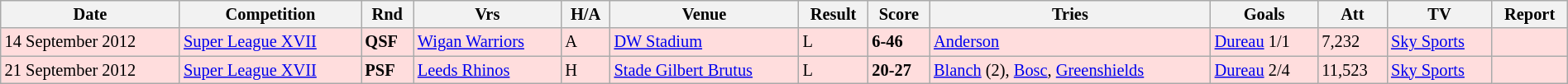<table class="wikitable"  style="font-size:85%; width:100%;">
<tr>
<th>Date</th>
<th>Competition</th>
<th>Rnd</th>
<th>Vrs</th>
<th>H/A</th>
<th>Venue</th>
<th>Result</th>
<th>Score</th>
<th>Tries</th>
<th>Goals</th>
<th>Att</th>
<th>TV</th>
<th>Report</th>
</tr>
<tr style="background:#ffdddd;" width=20 | >
<td>14 September 2012</td>
<td><a href='#'>Super League XVII</a></td>
<td><strong>QSF</strong></td>
<td><a href='#'>Wigan Warriors</a></td>
<td>A</td>
<td><a href='#'>DW Stadium</a></td>
<td>L</td>
<td><strong>6-46</strong></td>
<td><a href='#'>Anderson</a></td>
<td><a href='#'>Dureau</a> 1/1</td>
<td>7,232</td>
<td><a href='#'>Sky Sports</a></td>
<td></td>
</tr>
<tr style="background:#ffdddd;" width=20 | >
<td>21 September 2012</td>
<td><a href='#'>Super League XVII</a></td>
<td><strong>PSF</strong></td>
<td><a href='#'>Leeds Rhinos</a></td>
<td>H</td>
<td><a href='#'>Stade Gilbert Brutus</a></td>
<td>L</td>
<td><strong>20-27</strong></td>
<td><a href='#'>Blanch</a> (2), <a href='#'>Bosc</a>, <a href='#'>Greenshields</a></td>
<td><a href='#'>Dureau</a> 2/4</td>
<td>11,523</td>
<td><a href='#'>Sky Sports</a></td>
<td></td>
</tr>
</table>
